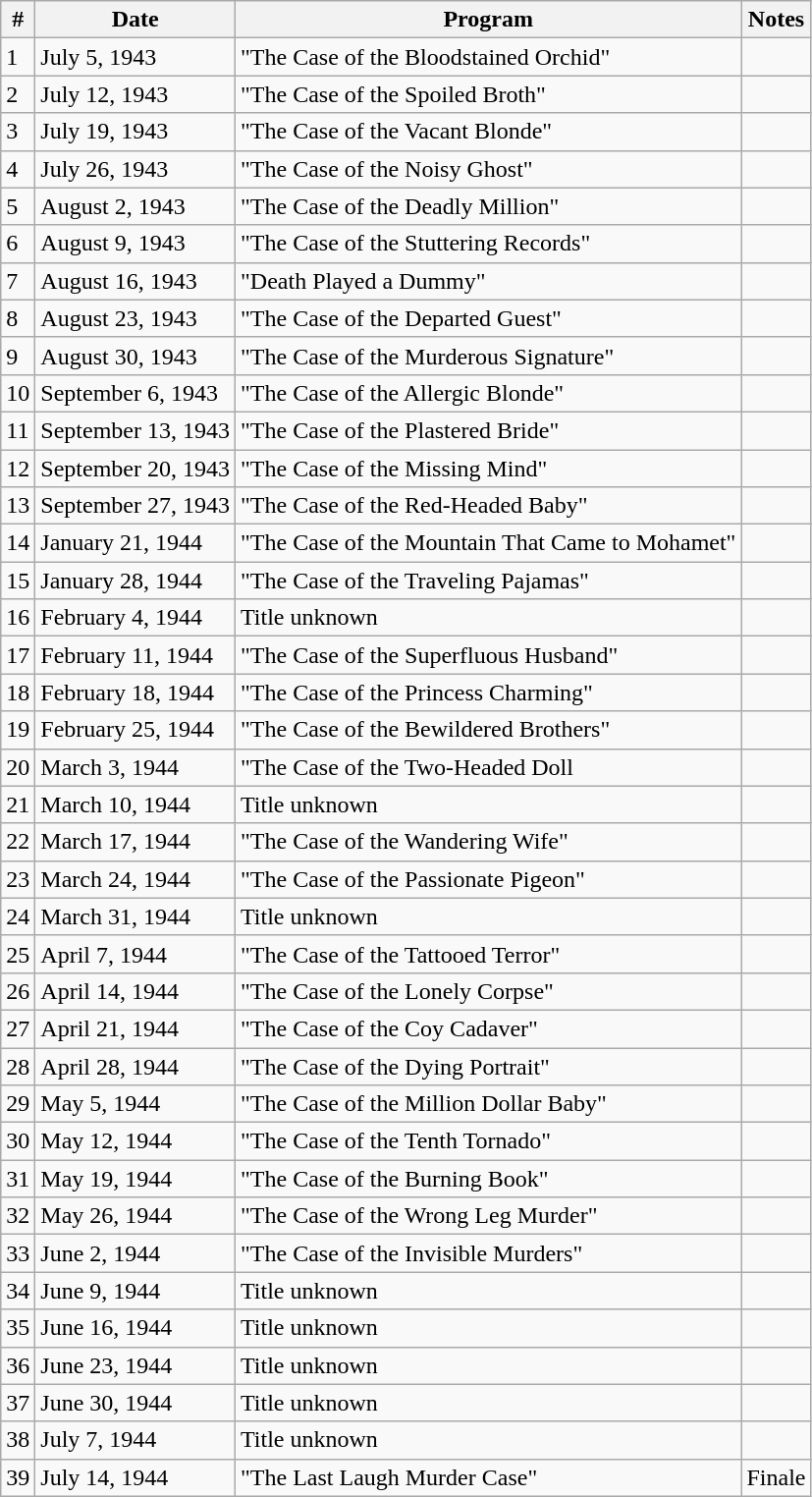<table class="wikitable">
<tr>
<th align="center">#</th>
<th align="center">Date</th>
<th align="center">Program</th>
<th align="center">Notes</th>
</tr>
<tr>
<td>1</td>
<td>July 5, 1943</td>
<td>"The Case of the Bloodstained Orchid"</td>
<td></td>
</tr>
<tr>
<td>2</td>
<td>July 12, 1943</td>
<td>"The Case of the Spoiled Broth"</td>
<td></td>
</tr>
<tr>
<td>3</td>
<td>July 19, 1943</td>
<td>"The Case of the Vacant Blonde"</td>
<td></td>
</tr>
<tr>
<td>4</td>
<td>July 26, 1943</td>
<td>"The Case of the Noisy Ghost"</td>
<td></td>
</tr>
<tr>
<td>5</td>
<td>August 2, 1943</td>
<td>"The Case of the Deadly Million"</td>
<td></td>
</tr>
<tr>
<td>6</td>
<td>August 9, 1943</td>
<td>"The Case of the Stuttering Records"</td>
<td></td>
</tr>
<tr>
<td>7</td>
<td>August 16, 1943</td>
<td>"Death Played a Dummy"</td>
<td></td>
</tr>
<tr>
<td>8</td>
<td>August 23, 1943</td>
<td>"The Case of the Departed Guest"</td>
<td></td>
</tr>
<tr>
<td>9</td>
<td>August 30, 1943</td>
<td>"The Case of the Murderous Signature"</td>
<td></td>
</tr>
<tr>
<td>10</td>
<td>September 6, 1943</td>
<td>"The Case of the Allergic Blonde"</td>
<td></td>
</tr>
<tr>
<td>11</td>
<td>September 13, 1943</td>
<td>"The Case of the Plastered Bride"</td>
<td></td>
</tr>
<tr>
<td>12</td>
<td>September 20, 1943</td>
<td>"The Case of the Missing Mind"</td>
<td></td>
</tr>
<tr>
<td>13</td>
<td>September 27, 1943</td>
<td>"The Case of the Red-Headed Baby"</td>
<td></td>
</tr>
<tr>
<td>14</td>
<td>January 21, 1944</td>
<td>"The Case of the Mountain That Came to Mohamet"</td>
<td></td>
</tr>
<tr>
<td>15</td>
<td>January 28, 1944</td>
<td>"The Case of the Traveling Pajamas"</td>
<td></td>
</tr>
<tr>
<td>16</td>
<td>February 4, 1944</td>
<td>Title unknown</td>
<td></td>
</tr>
<tr>
<td>17</td>
<td>February 11, 1944</td>
<td>"The Case of the Superfluous Husband"</td>
<td></td>
</tr>
<tr>
<td>18</td>
<td>February 18, 1944</td>
<td>"The Case of the Princess Charming"</td>
<td></td>
</tr>
<tr>
<td>19</td>
<td>February 25, 1944</td>
<td>"The Case of the Bewildered Brothers"</td>
<td></td>
</tr>
<tr>
<td>20</td>
<td>March 3, 1944</td>
<td>"The Case of the Two-Headed Doll</td>
<td></td>
</tr>
<tr>
<td>21</td>
<td>March 10, 1944</td>
<td>Title unknown</td>
<td></td>
</tr>
<tr>
<td>22</td>
<td>March 17, 1944</td>
<td>"The Case of the Wandering Wife"</td>
<td></td>
</tr>
<tr>
<td>23</td>
<td>March 24, 1944</td>
<td>"The Case of the Passionate Pigeon"</td>
<td></td>
</tr>
<tr>
<td>24</td>
<td>March 31, 1944</td>
<td>Title unknown</td>
<td></td>
</tr>
<tr>
<td>25</td>
<td>April 7, 1944</td>
<td>"The Case of the Tattooed Terror"</td>
<td></td>
</tr>
<tr>
<td>26</td>
<td>April 14, 1944</td>
<td>"The Case of the Lonely Corpse"</td>
<td></td>
</tr>
<tr>
<td>27</td>
<td>April 21, 1944</td>
<td>"The Case of the Coy Cadaver"</td>
<td></td>
</tr>
<tr>
<td>28</td>
<td>April 28, 1944</td>
<td>"The Case of the Dying Portrait"</td>
<td></td>
</tr>
<tr>
<td>29</td>
<td>May 5, 1944</td>
<td>"The Case of the Million Dollar Baby"</td>
<td></td>
</tr>
<tr>
<td>30</td>
<td>May 12, 1944</td>
<td>"The Case of the Tenth Tornado"</td>
<td></td>
</tr>
<tr>
<td>31</td>
<td>May 19, 1944</td>
<td>"The Case of the Burning Book"</td>
<td></td>
</tr>
<tr>
<td>32</td>
<td>May 26, 1944</td>
<td>"The Case of the Wrong Leg Murder"</td>
<td></td>
</tr>
<tr>
<td>33</td>
<td>June 2, 1944</td>
<td>"The Case of the Invisible Murders"</td>
<td></td>
</tr>
<tr>
<td>34</td>
<td>June 9, 1944</td>
<td>Title unknown</td>
<td></td>
</tr>
<tr>
<td>35</td>
<td>June 16, 1944</td>
<td>Title unknown</td>
<td></td>
</tr>
<tr>
<td>36</td>
<td>June 23, 1944</td>
<td>Title unknown</td>
<td></td>
</tr>
<tr>
<td>37</td>
<td>June 30, 1944</td>
<td>Title unknown</td>
<td></td>
</tr>
<tr>
<td>38</td>
<td>July 7, 1944</td>
<td>Title unknown</td>
<td></td>
</tr>
<tr>
<td>39</td>
<td>July 14, 1944</td>
<td>"The Last Laugh Murder Case"</td>
<td>Finale</td>
</tr>
</table>
